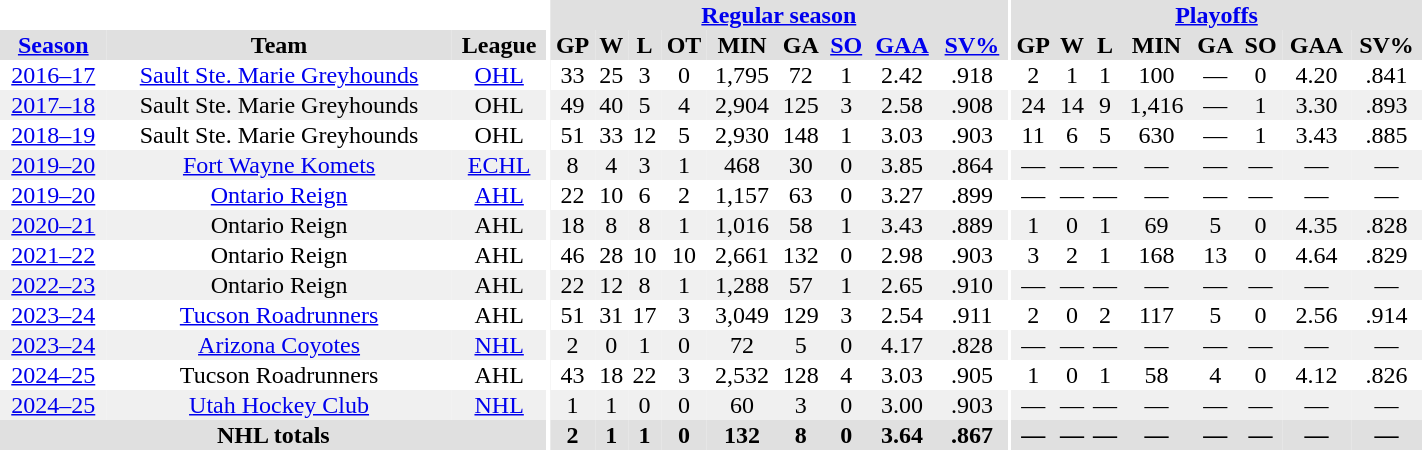<table border="0" cellpadding="1" cellspacing="0" style="text-align:center; width:75%">
<tr align="center" bgcolor="#e0e0e0">
<th align="center" colspan="3" bgcolor="#ffffff"></th>
<th rowspan="101" align="center" bgcolor="#ffffff"></th>
<th align="center" colspan="9" bgcolor="#e0e0e0"><a href='#'>Regular season</a></th>
<th rowspan="101" align="center" bgcolor="#ffffff"></th>
<th align="center" colspan="8" bgcolor="#e0e0e0"><a href='#'>Playoffs</a></th>
</tr>
<tr ALIGN="center" bgcolor="#e0e0e0">
<th><a href='#'>Season</a></th>
<th>Team</th>
<th>League</th>
<th>GP</th>
<th>W</th>
<th>L</th>
<th>OT</th>
<th>MIN</th>
<th>GA</th>
<th><a href='#'>SO</a></th>
<th><a href='#'>GAA</a></th>
<th><a href='#'>SV%</a></th>
<th>GP</th>
<th>W</th>
<th>L</th>
<th>MIN</th>
<th>GA</th>
<th>SO</th>
<th>GAA</th>
<th>SV%</th>
</tr>
<tr>
<td><a href='#'>2016–17</a></td>
<td><a href='#'>Sault Ste. Marie Greyhounds</a></td>
<td><a href='#'>OHL</a></td>
<td>33</td>
<td>25</td>
<td>3</td>
<td>0</td>
<td>1,795</td>
<td>72</td>
<td>1</td>
<td>2.42</td>
<td>.918</td>
<td>2</td>
<td>1</td>
<td>1</td>
<td>100</td>
<td>—</td>
<td>0</td>
<td>4.20</td>
<td>.841</td>
</tr>
<tr bgcolor="#f0f0f0">
<td><a href='#'>2017–18</a></td>
<td>Sault Ste. Marie Greyhounds</td>
<td>OHL</td>
<td>49</td>
<td>40</td>
<td>5</td>
<td>4</td>
<td>2,904</td>
<td>125</td>
<td>3</td>
<td>2.58</td>
<td>.908</td>
<td>24</td>
<td>14</td>
<td>9</td>
<td>1,416</td>
<td>—</td>
<td>1</td>
<td>3.30</td>
<td>.893</td>
</tr>
<tr>
<td><a href='#'>2018–19</a></td>
<td>Sault Ste. Marie Greyhounds</td>
<td>OHL</td>
<td>51</td>
<td>33</td>
<td>12</td>
<td>5</td>
<td>2,930</td>
<td>148</td>
<td>1</td>
<td>3.03</td>
<td>.903</td>
<td>11</td>
<td>6</td>
<td>5</td>
<td>630</td>
<td>—</td>
<td>1</td>
<td>3.43</td>
<td>.885</td>
</tr>
<tr bgcolor="#f0f0f0">
<td><a href='#'>2019–20</a></td>
<td><a href='#'>Fort Wayne Komets</a></td>
<td><a href='#'>ECHL</a></td>
<td>8</td>
<td>4</td>
<td>3</td>
<td>1</td>
<td>468</td>
<td>30</td>
<td>0</td>
<td>3.85</td>
<td>.864</td>
<td>—</td>
<td>—</td>
<td>—</td>
<td>—</td>
<td>—</td>
<td>—</td>
<td>—</td>
<td>—</td>
</tr>
<tr>
<td><a href='#'>2019–20</a></td>
<td><a href='#'>Ontario Reign</a></td>
<td><a href='#'>AHL</a></td>
<td>22</td>
<td>10</td>
<td>6</td>
<td>2</td>
<td>1,157</td>
<td>63</td>
<td>0</td>
<td>3.27</td>
<td>.899</td>
<td>—</td>
<td>—</td>
<td>—</td>
<td>—</td>
<td>—</td>
<td>—</td>
<td>—</td>
<td>—</td>
</tr>
<tr bgcolor="#f0f0f0">
<td><a href='#'>2020–21</a></td>
<td>Ontario Reign</td>
<td>AHL</td>
<td>18</td>
<td>8</td>
<td>8</td>
<td>1</td>
<td>1,016</td>
<td>58</td>
<td>1</td>
<td>3.43</td>
<td>.889</td>
<td>1</td>
<td>0</td>
<td>1</td>
<td>69</td>
<td>5</td>
<td>0</td>
<td>4.35</td>
<td>.828</td>
</tr>
<tr>
<td><a href='#'>2021–22</a></td>
<td>Ontario Reign</td>
<td>AHL</td>
<td>46</td>
<td>28</td>
<td>10</td>
<td>10</td>
<td>2,661</td>
<td>132</td>
<td>0</td>
<td>2.98</td>
<td>.903</td>
<td>3</td>
<td>2</td>
<td>1</td>
<td>168</td>
<td>13</td>
<td>0</td>
<td>4.64</td>
<td>.829</td>
</tr>
<tr bgcolor="#f0f0f0">
<td><a href='#'>2022–23</a></td>
<td>Ontario Reign</td>
<td>AHL</td>
<td>22</td>
<td>12</td>
<td>8</td>
<td>1</td>
<td>1,288</td>
<td>57</td>
<td>1</td>
<td>2.65</td>
<td>.910</td>
<td>—</td>
<td>—</td>
<td>—</td>
<td>—</td>
<td>—</td>
<td>—</td>
<td>—</td>
<td>—</td>
</tr>
<tr>
<td><a href='#'>2023–24</a></td>
<td><a href='#'>Tucson Roadrunners</a></td>
<td>AHL</td>
<td>51</td>
<td>31</td>
<td>17</td>
<td>3</td>
<td>3,049</td>
<td>129</td>
<td>3</td>
<td>2.54</td>
<td>.911</td>
<td>2</td>
<td>0</td>
<td>2</td>
<td>117</td>
<td>5</td>
<td>0</td>
<td>2.56</td>
<td>.914</td>
</tr>
<tr bgcolor="#f0f0f0">
<td><a href='#'>2023–24</a></td>
<td><a href='#'>Arizona Coyotes</a></td>
<td><a href='#'>NHL</a></td>
<td>2</td>
<td>0</td>
<td>1</td>
<td>0</td>
<td>72</td>
<td>5</td>
<td>0</td>
<td>4.17</td>
<td>.828</td>
<td>—</td>
<td>—</td>
<td>—</td>
<td>—</td>
<td>—</td>
<td>—</td>
<td>—</td>
<td>—</td>
</tr>
<tr>
<td><a href='#'>2024–25</a></td>
<td>Tucson Roadrunners</td>
<td>AHL</td>
<td>43</td>
<td>18</td>
<td>22</td>
<td>3</td>
<td>2,532</td>
<td>128</td>
<td>4</td>
<td>3.03</td>
<td>.905</td>
<td>1</td>
<td>0</td>
<td>1</td>
<td>58</td>
<td>4</td>
<td>0</td>
<td>4.12</td>
<td>.826</td>
</tr>
<tr bgcolor="#f0f0f0">
<td><a href='#'>2024–25</a></td>
<td><a href='#'>Utah Hockey Club</a></td>
<td><a href='#'>NHL</a></td>
<td>1</td>
<td>1</td>
<td>0</td>
<td>0</td>
<td>60</td>
<td>3</td>
<td>0</td>
<td>3.00</td>
<td>.903</td>
<td>—</td>
<td>—</td>
<td>—</td>
<td>—</td>
<td>—</td>
<td>—</td>
<td>—</td>
<td>—</td>
</tr>
<tr bgcolor="#e0e0e0">
<th colspan="3">NHL totals</th>
<th>2</th>
<th>1</th>
<th>1</th>
<th>0</th>
<th>132</th>
<th>8</th>
<th>0</th>
<th>3.64</th>
<th>.867</th>
<th>—</th>
<th>—</th>
<th>—</th>
<th>—</th>
<th>—</th>
<th>—</th>
<th>—</th>
<th>—</th>
</tr>
</table>
